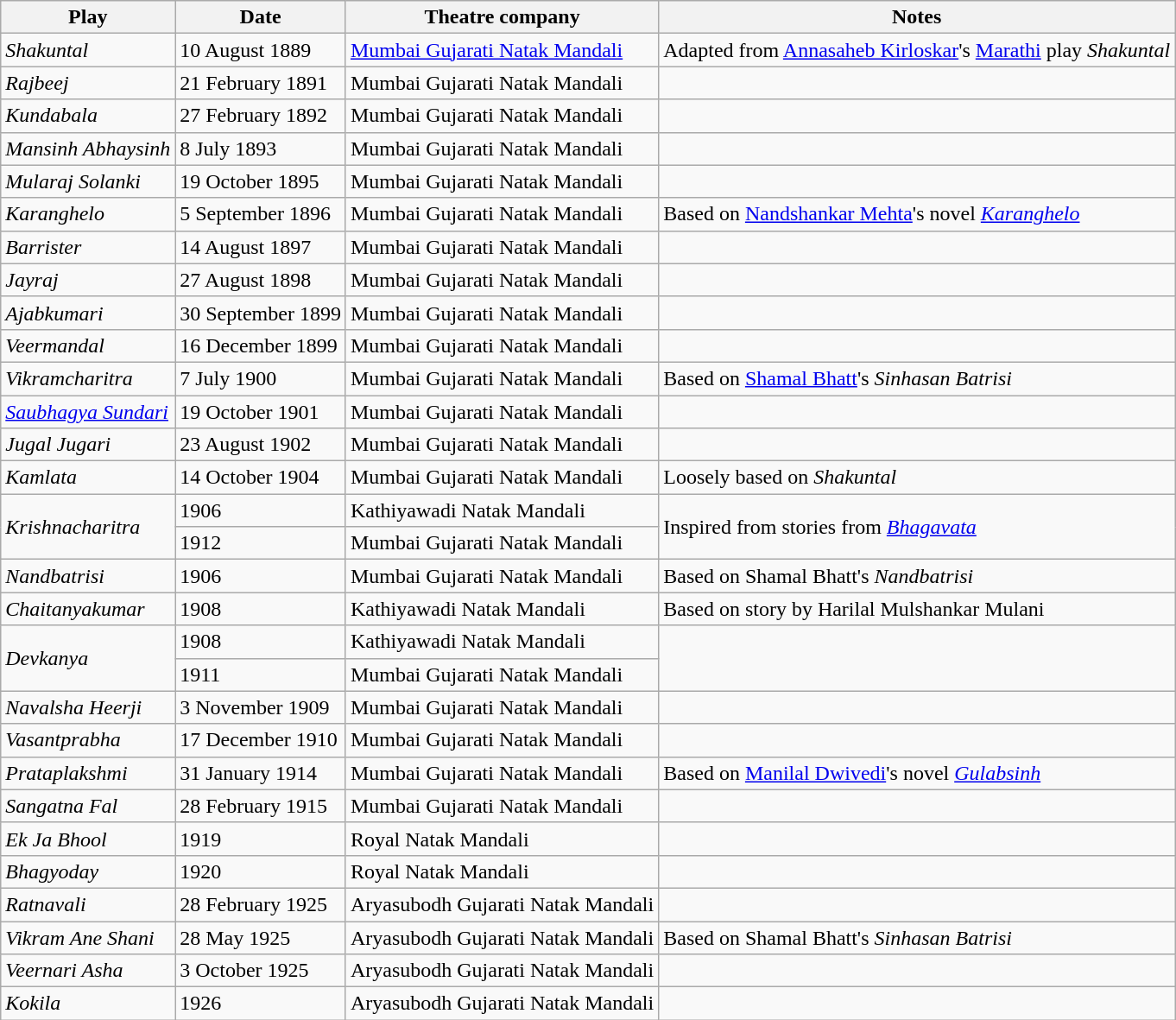<table class="wikitable">
<tr>
<th>Play</th>
<th>Date</th>
<th>Theatre company</th>
<th>Notes</th>
</tr>
<tr>
<td><em>Shakuntal</em></td>
<td>10 August 1889</td>
<td><a href='#'>Mumbai Gujarati Natak Mandali</a></td>
<td>Adapted from <a href='#'>Annasaheb Kirloskar</a>'s <a href='#'>Marathi</a> play <em>Shakuntal</em></td>
</tr>
<tr>
<td><em>Rajbeej</em></td>
<td>21 February 1891</td>
<td>Mumbai Gujarati Natak Mandali</td>
<td></td>
</tr>
<tr>
<td><em>Kundabala</em></td>
<td>27 February 1892</td>
<td>Mumbai Gujarati Natak Mandali</td>
<td></td>
</tr>
<tr>
<td><em>Mansinh Abhaysinh</em></td>
<td>8 July 1893</td>
<td>Mumbai Gujarati Natak Mandali</td>
<td></td>
</tr>
<tr>
<td><em>Mularaj Solanki</em></td>
<td>19 October 1895</td>
<td>Mumbai Gujarati Natak Mandali</td>
<td></td>
</tr>
<tr>
<td><em>Karanghelo</em></td>
<td>5 September 1896</td>
<td>Mumbai Gujarati Natak Mandali</td>
<td>Based on <a href='#'>Nandshankar Mehta</a>'s novel <a href='#'><em>Karanghelo</em></a></td>
</tr>
<tr>
<td><em>Barrister</em></td>
<td>14 August 1897</td>
<td>Mumbai Gujarati Natak Mandali</td>
<td></td>
</tr>
<tr>
<td><em>Jayraj</em></td>
<td>27 August 1898</td>
<td>Mumbai Gujarati Natak Mandali</td>
<td></td>
</tr>
<tr>
<td><em>Ajabkumari</em></td>
<td>30 September 1899</td>
<td>Mumbai Gujarati Natak Mandali</td>
<td></td>
</tr>
<tr>
<td><em>Veermandal</em></td>
<td>16 December 1899</td>
<td>Mumbai Gujarati Natak Mandali</td>
<td></td>
</tr>
<tr>
<td><em>Vikramcharitra</em></td>
<td>7 July 1900</td>
<td>Mumbai Gujarati Natak Mandali</td>
<td>Based on <a href='#'>Shamal Bhatt</a>'s <em>Sinhasan Batrisi</em></td>
</tr>
<tr>
<td><em><a href='#'>Saubhagya Sundari</a></em></td>
<td>19 October 1901</td>
<td>Mumbai Gujarati Natak Mandali</td>
<td></td>
</tr>
<tr>
<td><em>Jugal Jugari</em></td>
<td>23 August 1902</td>
<td>Mumbai Gujarati Natak Mandali</td>
<td></td>
</tr>
<tr>
<td><em>Kamlata</em></td>
<td>14 October 1904</td>
<td>Mumbai Gujarati Natak Mandali</td>
<td>Loosely based on <em>Shakuntal</em></td>
</tr>
<tr>
<td rowspan="2"><em>Krishnacharitra</em></td>
<td>1906</td>
<td>Kathiyawadi Natak Mandali</td>
<td rowspan="2">Inspired from stories from <a href='#'><em>Bhagavata</em></a></td>
</tr>
<tr>
<td>1912</td>
<td>Mumbai Gujarati Natak Mandali</td>
</tr>
<tr>
<td><em>Nandbatrisi</em></td>
<td>1906</td>
<td>Mumbai Gujarati Natak Mandali</td>
<td>Based on Shamal Bhatt's <em>Nandbatrisi</em></td>
</tr>
<tr>
<td><em>Chaitanyakumar</em></td>
<td>1908</td>
<td>Kathiyawadi Natak Mandali</td>
<td>Based on story by Harilal Mulshankar Mulani</td>
</tr>
<tr>
<td rowspan="2"><em>Devkanya</em></td>
<td>1908</td>
<td>Kathiyawadi Natak Mandali</td>
<td rowspan="2"></td>
</tr>
<tr>
<td>1911</td>
<td>Mumbai Gujarati Natak Mandali</td>
</tr>
<tr>
<td><em>Navalsha Heerji</em></td>
<td>3 November 1909</td>
<td>Mumbai Gujarati Natak Mandali</td>
<td></td>
</tr>
<tr>
<td><em>Vasantprabha</em></td>
<td>17 December 1910</td>
<td>Mumbai Gujarati Natak Mandali</td>
<td></td>
</tr>
<tr>
<td><em>Prataplakshmi</em></td>
<td>31 January 1914</td>
<td>Mumbai Gujarati Natak Mandali</td>
<td>Based on <a href='#'>Manilal Dwivedi</a>'s novel <em><a href='#'>Gulabsinh</a></em></td>
</tr>
<tr>
<td><em>Sangatna Fal</em></td>
<td>28 February 1915</td>
<td>Mumbai Gujarati Natak Mandali</td>
<td></td>
</tr>
<tr>
<td><em>Ek Ja Bhool</em></td>
<td>1919</td>
<td>Royal Natak Mandali</td>
<td></td>
</tr>
<tr>
<td><em>Bhagyoday</em></td>
<td>1920</td>
<td>Royal Natak Mandali</td>
<td></td>
</tr>
<tr>
<td><em>Ratnavali</em></td>
<td>28 February 1925</td>
<td>Aryasubodh Gujarati Natak Mandali</td>
<td></td>
</tr>
<tr>
<td><em>Vikram Ane Shani</em></td>
<td>28 May 1925</td>
<td>Aryasubodh Gujarati Natak Mandali</td>
<td>Based on Shamal Bhatt's <em>Sinhasan Batrisi</em></td>
</tr>
<tr>
<td><em>Veernari Asha</em></td>
<td>3 October 1925</td>
<td>Aryasubodh Gujarati Natak Mandali</td>
<td></td>
</tr>
<tr>
<td><em>Kokila</em></td>
<td>1926</td>
<td>Aryasubodh Gujarati Natak Mandali</td>
<td></td>
</tr>
</table>
